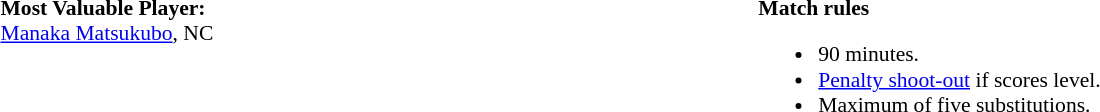<table style="width:100%; font-size:90%;">
<tr>
<td style="width:40%; vertical-align:top;"><br><strong>Most Valuable Player:</strong><br><a href='#'>Manaka Matsukubo</a>, NC</td>
<td style="width:60%; vertical-align:top;"><br><strong>Match rules</strong><ul><li>90 minutes.</li><li><a href='#'>Penalty shoot-out</a> if scores level.</li><li>Maximum of five substitutions.</li></ul></td>
</tr>
</table>
